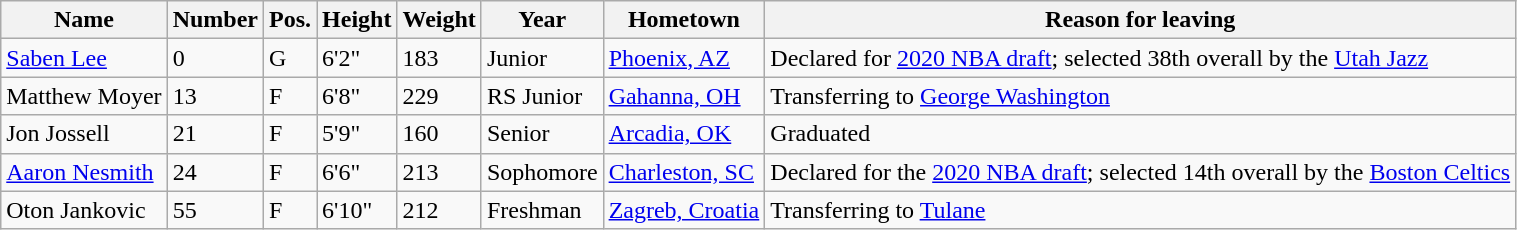<table class="wikitable sortable" border="1">
<tr>
<th>Name</th>
<th>Number</th>
<th>Pos.</th>
<th>Height</th>
<th>Weight</th>
<th>Year</th>
<th>Hometown</th>
<th class="unsortable">Reason for leaving</th>
</tr>
<tr>
<td><a href='#'>Saben Lee</a></td>
<td>0</td>
<td>G</td>
<td>6'2"</td>
<td>183</td>
<td>Junior</td>
<td><a href='#'>Phoenix, AZ</a></td>
<td>Declared for <a href='#'>2020 NBA draft</a>; selected 38th overall by the <a href='#'>Utah Jazz</a></td>
</tr>
<tr>
<td>Matthew Moyer</td>
<td>13</td>
<td>F</td>
<td>6'8"</td>
<td>229</td>
<td>RS Junior</td>
<td><a href='#'>Gahanna, OH</a></td>
<td>Transferring to <a href='#'>George Washington</a></td>
</tr>
<tr>
<td>Jon Jossell</td>
<td>21</td>
<td>F</td>
<td>5'9"</td>
<td>160</td>
<td>Senior</td>
<td><a href='#'>Arcadia, OK</a></td>
<td>Graduated</td>
</tr>
<tr>
<td><a href='#'>Aaron Nesmith</a></td>
<td>24</td>
<td>F</td>
<td>6'6"</td>
<td>213</td>
<td>Sophomore</td>
<td><a href='#'>Charleston, SC</a></td>
<td>Declared for the <a href='#'>2020 NBA draft</a>; selected 14th overall by the <a href='#'>Boston Celtics</a></td>
</tr>
<tr>
<td>Oton Jankovic</td>
<td>55</td>
<td>F</td>
<td>6'10"</td>
<td>212</td>
<td>Freshman</td>
<td><a href='#'>Zagreb, Croatia</a></td>
<td>Transferring to <a href='#'>Tulane</a></td>
</tr>
</table>
